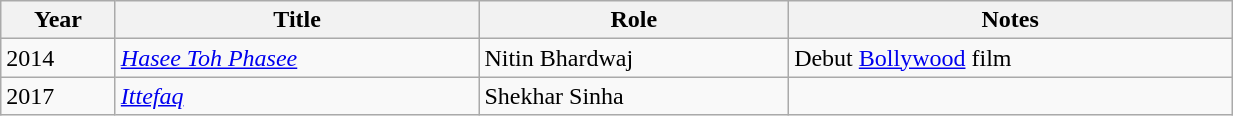<table class="wikitable" style="width:65%;">
<tr>
<th>Year</th>
<th>Title</th>
<th>Role</th>
<th>Notes</th>
</tr>
<tr>
<td>2014</td>
<td><em><a href='#'>Hasee Toh Phasee</a></em></td>
<td>Nitin Bhardwaj</td>
<td>Debut <a href='#'>Bollywood</a> film</td>
</tr>
<tr>
<td>2017</td>
<td><em><a href='#'>Ittefaq</a></em></td>
<td>Shekhar Sinha</td>
<td></td>
</tr>
</table>
